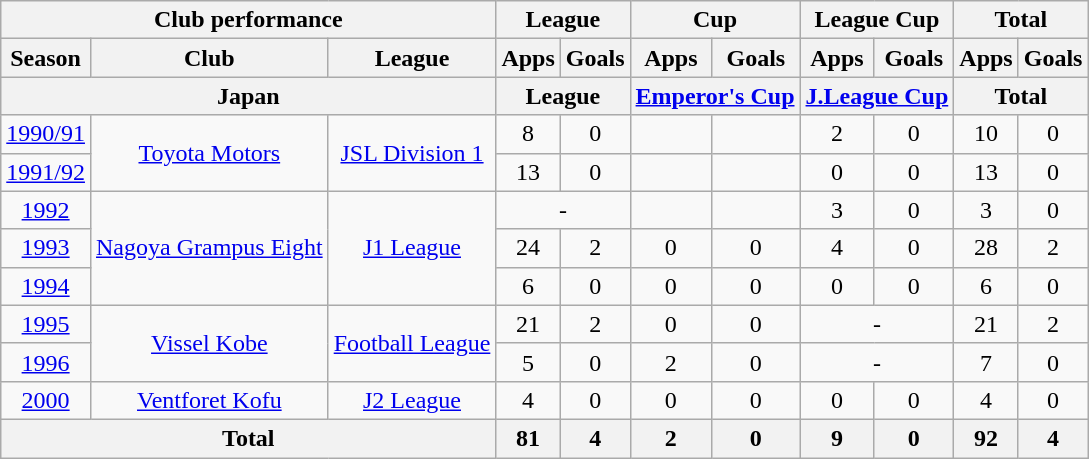<table class="wikitable" style="text-align:center;">
<tr>
<th colspan=3>Club performance</th>
<th colspan=2>League</th>
<th colspan=2>Cup</th>
<th colspan=2>League Cup</th>
<th colspan=2>Total</th>
</tr>
<tr>
<th>Season</th>
<th>Club</th>
<th>League</th>
<th>Apps</th>
<th>Goals</th>
<th>Apps</th>
<th>Goals</th>
<th>Apps</th>
<th>Goals</th>
<th>Apps</th>
<th>Goals</th>
</tr>
<tr>
<th colspan=3>Japan</th>
<th colspan=2>League</th>
<th colspan=2><a href='#'>Emperor's Cup</a></th>
<th colspan=2><a href='#'>J.League Cup</a></th>
<th colspan=2>Total</th>
</tr>
<tr>
<td><a href='#'>1990/91</a></td>
<td rowspan="2"><a href='#'>Toyota Motors</a></td>
<td rowspan="2"><a href='#'>JSL Division 1</a></td>
<td>8</td>
<td>0</td>
<td></td>
<td></td>
<td>2</td>
<td>0</td>
<td>10</td>
<td>0</td>
</tr>
<tr>
<td><a href='#'>1991/92</a></td>
<td>13</td>
<td>0</td>
<td></td>
<td></td>
<td>0</td>
<td>0</td>
<td>13</td>
<td>0</td>
</tr>
<tr>
<td><a href='#'>1992</a></td>
<td rowspan="3"><a href='#'>Nagoya Grampus Eight</a></td>
<td rowspan="3"><a href='#'>J1 League</a></td>
<td colspan="2">-</td>
<td></td>
<td></td>
<td>3</td>
<td>0</td>
<td>3</td>
<td>0</td>
</tr>
<tr>
<td><a href='#'>1993</a></td>
<td>24</td>
<td>2</td>
<td>0</td>
<td>0</td>
<td>4</td>
<td>0</td>
<td>28</td>
<td>2</td>
</tr>
<tr>
<td><a href='#'>1994</a></td>
<td>6</td>
<td>0</td>
<td>0</td>
<td>0</td>
<td>0</td>
<td>0</td>
<td>6</td>
<td>0</td>
</tr>
<tr>
<td><a href='#'>1995</a></td>
<td rowspan="2"><a href='#'>Vissel Kobe</a></td>
<td rowspan="2"><a href='#'>Football League</a></td>
<td>21</td>
<td>2</td>
<td>0</td>
<td>0</td>
<td colspan="2">-</td>
<td>21</td>
<td>2</td>
</tr>
<tr>
<td><a href='#'>1996</a></td>
<td>5</td>
<td>0</td>
<td>2</td>
<td>0</td>
<td colspan="2">-</td>
<td>7</td>
<td>0</td>
</tr>
<tr>
<td><a href='#'>2000</a></td>
<td><a href='#'>Ventforet Kofu</a></td>
<td><a href='#'>J2 League</a></td>
<td>4</td>
<td>0</td>
<td>0</td>
<td>0</td>
<td>0</td>
<td>0</td>
<td>4</td>
<td>0</td>
</tr>
<tr>
<th colspan=3>Total</th>
<th>81</th>
<th>4</th>
<th>2</th>
<th>0</th>
<th>9</th>
<th>0</th>
<th>92</th>
<th>4</th>
</tr>
</table>
